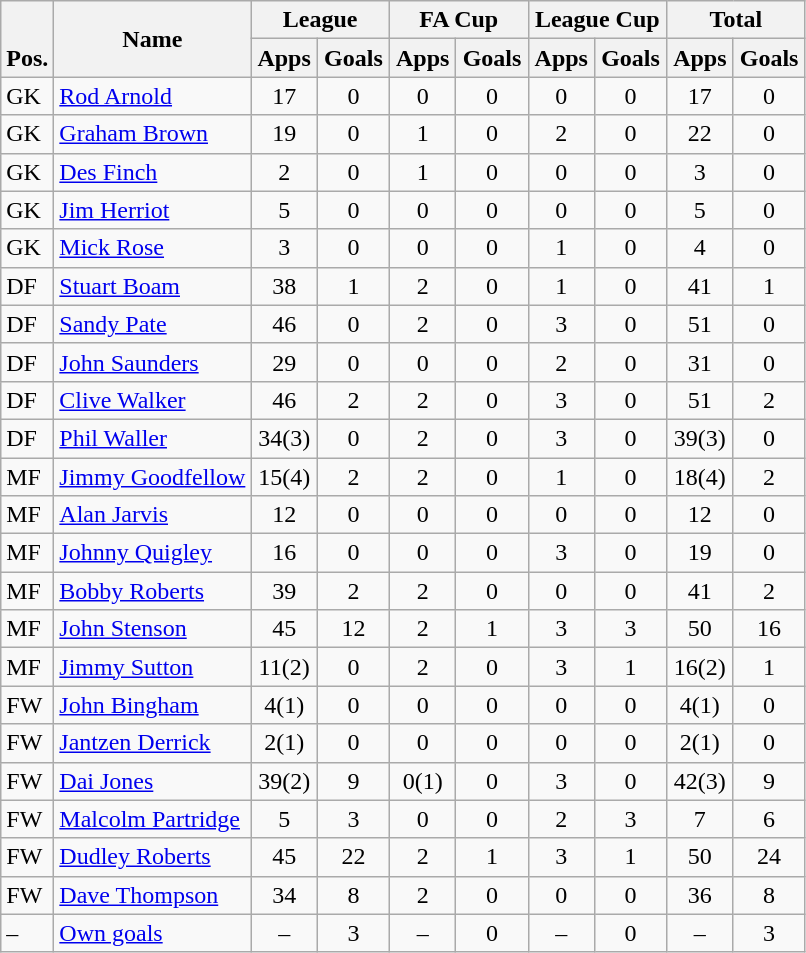<table class="wikitable" style="text-align:center">
<tr>
<th rowspan="2" valign="bottom">Pos.</th>
<th rowspan="2">Name</th>
<th colspan="2" width="85">League</th>
<th colspan="2" width="85">FA Cup</th>
<th colspan="2" width="85">League Cup</th>
<th colspan="2" width="85">Total</th>
</tr>
<tr>
<th>Apps</th>
<th>Goals</th>
<th>Apps</th>
<th>Goals</th>
<th>Apps</th>
<th>Goals</th>
<th>Apps</th>
<th>Goals</th>
</tr>
<tr>
<td align="left">GK</td>
<td align="left"> <a href='#'>Rod Arnold</a></td>
<td>17</td>
<td>0</td>
<td>0</td>
<td>0</td>
<td>0</td>
<td>0</td>
<td>17</td>
<td>0</td>
</tr>
<tr>
<td align="left">GK</td>
<td align="left"> <a href='#'>Graham Brown</a></td>
<td>19</td>
<td>0</td>
<td>1</td>
<td>0</td>
<td>2</td>
<td>0</td>
<td>22</td>
<td>0</td>
</tr>
<tr>
<td align="left">GK</td>
<td align="left"> <a href='#'>Des Finch</a></td>
<td>2</td>
<td>0</td>
<td>1</td>
<td>0</td>
<td>0</td>
<td>0</td>
<td>3</td>
<td>0</td>
</tr>
<tr>
<td align="left">GK</td>
<td align="left"> <a href='#'>Jim Herriot</a></td>
<td>5</td>
<td>0</td>
<td>0</td>
<td>0</td>
<td>0</td>
<td>0</td>
<td>5</td>
<td>0</td>
</tr>
<tr>
<td align="left">GK</td>
<td align="left"> <a href='#'>Mick Rose</a></td>
<td>3</td>
<td>0</td>
<td>0</td>
<td>0</td>
<td>1</td>
<td>0</td>
<td>4</td>
<td>0</td>
</tr>
<tr>
<td align="left">DF</td>
<td align="left"> <a href='#'>Stuart Boam</a></td>
<td>38</td>
<td>1</td>
<td>2</td>
<td>0</td>
<td>1</td>
<td>0</td>
<td>41</td>
<td>1</td>
</tr>
<tr>
<td align="left">DF</td>
<td align="left"> <a href='#'>Sandy Pate</a></td>
<td>46</td>
<td>0</td>
<td>2</td>
<td>0</td>
<td>3</td>
<td>0</td>
<td>51</td>
<td>0</td>
</tr>
<tr>
<td align="left">DF</td>
<td align="left"> <a href='#'>John Saunders</a></td>
<td>29</td>
<td>0</td>
<td>0</td>
<td>0</td>
<td>2</td>
<td>0</td>
<td>31</td>
<td>0</td>
</tr>
<tr>
<td align="left">DF</td>
<td align="left"> <a href='#'>Clive Walker</a></td>
<td>46</td>
<td>2</td>
<td>2</td>
<td>0</td>
<td>3</td>
<td>0</td>
<td>51</td>
<td>2</td>
</tr>
<tr>
<td align="left">DF</td>
<td align="left"> <a href='#'>Phil Waller</a></td>
<td>34(3)</td>
<td>0</td>
<td>2</td>
<td>0</td>
<td>3</td>
<td>0</td>
<td>39(3)</td>
<td>0</td>
</tr>
<tr>
<td align="left">MF</td>
<td align="left"> <a href='#'>Jimmy Goodfellow</a></td>
<td>15(4)</td>
<td>2</td>
<td>2</td>
<td>0</td>
<td>1</td>
<td>0</td>
<td>18(4)</td>
<td>2</td>
</tr>
<tr>
<td align="left">MF</td>
<td align="left"> <a href='#'>Alan Jarvis</a></td>
<td>12</td>
<td>0</td>
<td>0</td>
<td>0</td>
<td>0</td>
<td>0</td>
<td>12</td>
<td>0</td>
</tr>
<tr>
<td align="left">MF</td>
<td align="left"> <a href='#'>Johnny Quigley</a></td>
<td>16</td>
<td>0</td>
<td>0</td>
<td>0</td>
<td>3</td>
<td>0</td>
<td>19</td>
<td>0</td>
</tr>
<tr>
<td align="left">MF</td>
<td align="left"> <a href='#'>Bobby Roberts</a></td>
<td>39</td>
<td>2</td>
<td>2</td>
<td>0</td>
<td>0</td>
<td>0</td>
<td>41</td>
<td>2</td>
</tr>
<tr>
<td align="left">MF</td>
<td align="left"> <a href='#'>John Stenson</a></td>
<td>45</td>
<td>12</td>
<td>2</td>
<td>1</td>
<td>3</td>
<td>3</td>
<td>50</td>
<td>16</td>
</tr>
<tr>
<td align="left">MF</td>
<td align="left"> <a href='#'>Jimmy Sutton</a></td>
<td>11(2)</td>
<td>0</td>
<td>2</td>
<td>0</td>
<td>3</td>
<td>1</td>
<td>16(2)</td>
<td>1</td>
</tr>
<tr>
<td align="left">FW</td>
<td align="left"> <a href='#'>John Bingham</a></td>
<td>4(1)</td>
<td>0</td>
<td>0</td>
<td>0</td>
<td>0</td>
<td>0</td>
<td>4(1)</td>
<td>0</td>
</tr>
<tr>
<td align="left">FW</td>
<td align="left"> <a href='#'>Jantzen Derrick</a></td>
<td>2(1)</td>
<td>0</td>
<td>0</td>
<td>0</td>
<td>0</td>
<td>0</td>
<td>2(1)</td>
<td>0</td>
</tr>
<tr>
<td align="left">FW</td>
<td align="left"> <a href='#'>Dai Jones</a></td>
<td>39(2)</td>
<td>9</td>
<td>0(1)</td>
<td>0</td>
<td>3</td>
<td>0</td>
<td>42(3)</td>
<td>9</td>
</tr>
<tr>
<td align="left">FW</td>
<td align="left"> <a href='#'>Malcolm Partridge</a></td>
<td>5</td>
<td>3</td>
<td>0</td>
<td>0</td>
<td>2</td>
<td>3</td>
<td>7</td>
<td>6</td>
</tr>
<tr>
<td align="left">FW</td>
<td align="left"> <a href='#'>Dudley Roberts</a></td>
<td>45</td>
<td>22</td>
<td>2</td>
<td>1</td>
<td>3</td>
<td>1</td>
<td>50</td>
<td>24</td>
</tr>
<tr>
<td align="left">FW</td>
<td align="left"> <a href='#'>Dave Thompson</a></td>
<td>34</td>
<td>8</td>
<td>2</td>
<td>0</td>
<td>0</td>
<td>0</td>
<td>36</td>
<td>8</td>
</tr>
<tr>
<td align="left">–</td>
<td align="left"><a href='#'>Own goals</a></td>
<td>–</td>
<td>3</td>
<td>–</td>
<td>0</td>
<td>–</td>
<td>0</td>
<td>–</td>
<td>3</td>
</tr>
</table>
